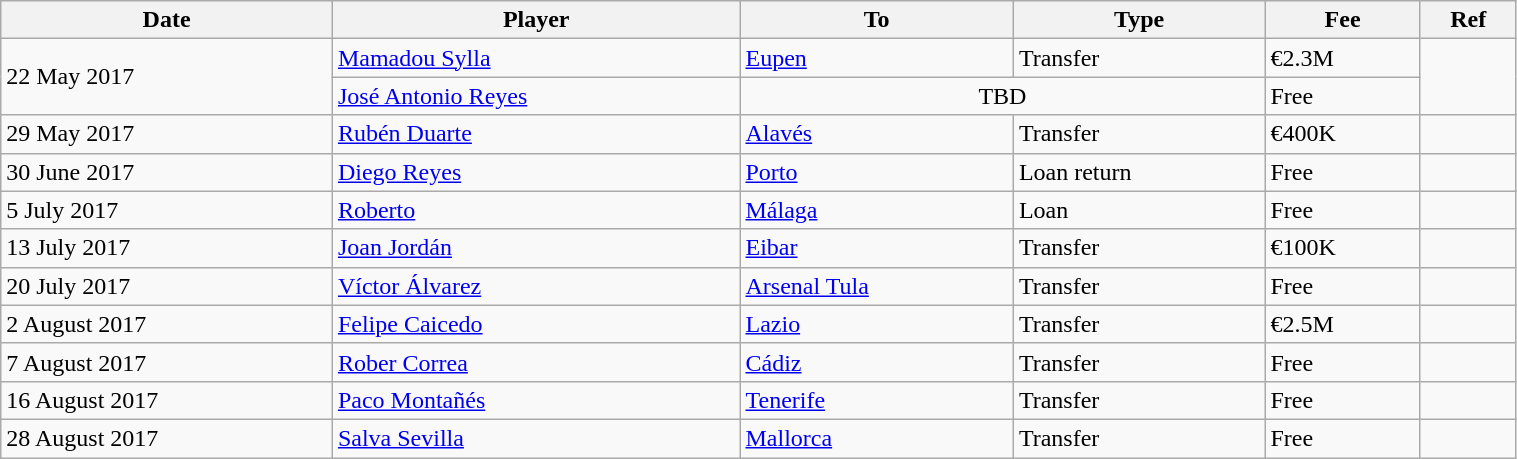<table class="wikitable" style="width:80%;">
<tr>
<th>Date</th>
<th>Player</th>
<th>To</th>
<th>Type</th>
<th>Fee</th>
<th>Ref</th>
</tr>
<tr>
<td rowspan="2">22 May 2017</td>
<td> <a href='#'>Mamadou Sylla</a></td>
<td> <a href='#'>Eupen</a></td>
<td>Transfer</td>
<td>€2.3M</td>
<td rowspan="2"></td>
</tr>
<tr>
<td> <a href='#'>José Antonio Reyes</a></td>
<td colspan="2" style="text-align:center;">TBD</td>
<td>Free</td>
</tr>
<tr>
<td>29 May 2017</td>
<td> <a href='#'>Rubén Duarte</a></td>
<td> <a href='#'>Alavés</a></td>
<td>Transfer</td>
<td>€400K</td>
<td></td>
</tr>
<tr>
<td>30 June 2017</td>
<td> <a href='#'>Diego Reyes</a></td>
<td> <a href='#'>Porto</a></td>
<td>Loan return</td>
<td>Free</td>
<td></td>
</tr>
<tr>
<td>5 July 2017</td>
<td> <a href='#'>Roberto</a></td>
<td> <a href='#'>Málaga</a></td>
<td>Loan</td>
<td>Free</td>
<td></td>
</tr>
<tr>
<td>13 July 2017</td>
<td> <a href='#'>Joan Jordán</a></td>
<td> <a href='#'>Eibar</a></td>
<td>Transfer</td>
<td>€100K</td>
<td></td>
</tr>
<tr>
<td>20 July 2017</td>
<td> <a href='#'>Víctor Álvarez</a></td>
<td> <a href='#'>Arsenal Tula</a></td>
<td>Transfer</td>
<td>Free</td>
<td></td>
</tr>
<tr>
<td>2 August 2017</td>
<td> <a href='#'>Felipe Caicedo</a></td>
<td> <a href='#'>Lazio</a></td>
<td>Transfer</td>
<td>€2.5M</td>
<td></td>
</tr>
<tr>
<td>7 August 2017</td>
<td> <a href='#'>Rober Correa</a></td>
<td><a href='#'>Cádiz</a></td>
<td>Transfer</td>
<td>Free</td>
<td></td>
</tr>
<tr>
<td>16 August 2017</td>
<td> <a href='#'>Paco Montañés</a></td>
<td> <a href='#'>Tenerife</a></td>
<td>Transfer</td>
<td>Free</td>
<td></td>
</tr>
<tr>
<td>28 August 2017</td>
<td> <a href='#'>Salva Sevilla</a></td>
<td> <a href='#'>Mallorca</a></td>
<td>Transfer</td>
<td>Free</td>
<td></td>
</tr>
</table>
